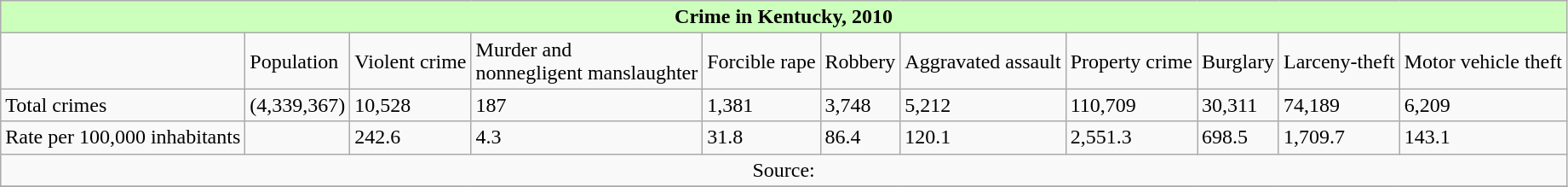<table class="wikitable" align="center">
<tr>
<th colspan="11" style="background-color: #cfb;" align="center">Crime in Kentucky, 2010</th>
</tr>
<tr>
<td></td>
<td>Population</td>
<td>Violent crime</td>
<td>Murder and<br>nonnegligent manslaughter</td>
<td>Forcible rape</td>
<td>Robbery</td>
<td>Aggravated assault</td>
<td>Property crime</td>
<td>Burglary</td>
<td>Larceny-theft</td>
<td>Motor vehicle theft</td>
</tr>
<tr>
<td>Total crimes</td>
<td>(4,339,367)</td>
<td>10,528</td>
<td>187</td>
<td>1,381</td>
<td>3,748</td>
<td>5,212</td>
<td>110,709</td>
<td>30,311</td>
<td>74,189</td>
<td>6,209</td>
</tr>
<tr>
<td>Rate per 100,000 inhabitants</td>
<td></td>
<td>242.6</td>
<td>4.3</td>
<td>31.8</td>
<td>86.4</td>
<td>120.1</td>
<td>2,551.3</td>
<td>698.5</td>
<td>1,709.7</td>
<td>143.1</td>
</tr>
<tr>
<td colspan="11" align="center">Source: </td>
</tr>
<tr>
</tr>
</table>
